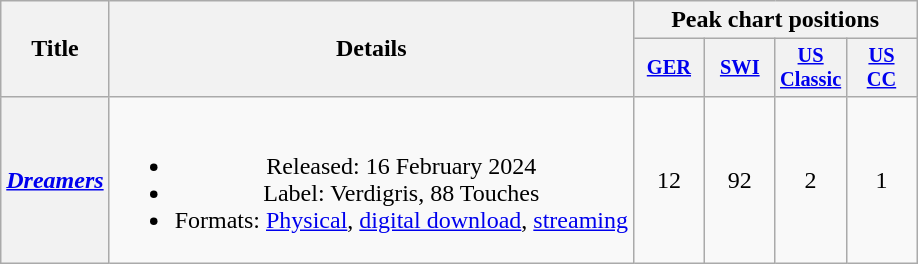<table class="wikitable plainrowheaders" style="text-align:center;">
<tr>
<th scope="col" rowspan="2">Title</th>
<th scope="col" rowspan="2">Details</th>
<th scope="col" colspan="4">Peak chart positions</th>
</tr>
<tr>
<th scope="col" style="width:3em;font-size:85%;"><a href='#'>GER</a><br></th>
<th scope="col" style="width:3em;font-size:85%;"><a href='#'>SWI</a><br></th>
<th scope="col" style="width:3em;font-size:85%;"><a href='#'>US<br>Classic</a><br></th>
<th scope="col" style="width:3em;font-size:85%;"><a href='#'>US<br>CC</a><br></th>
</tr>
<tr>
<th scope="row"><em><a href='#'>Dreamers</a></em><br></th>
<td><br><ul><li>Released: 16 February 2024</li><li>Label: Verdigris, 88 Touches</li><li>Formats: <a href='#'>Physical</a>, <a href='#'>digital download</a>, <a href='#'>streaming</a></li></ul></td>
<td>12</td>
<td>92</td>
<td>2</td>
<td>1</td>
</tr>
</table>
